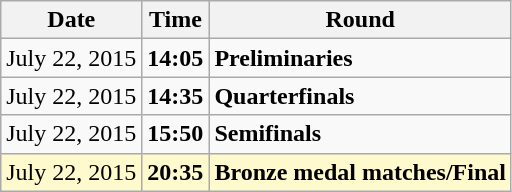<table class="wikitable">
<tr>
<th>Date</th>
<th>Time</th>
<th>Round</th>
</tr>
<tr>
<td>July 22, 2015</td>
<td><strong>14:05</strong></td>
<td><strong>Preliminaries</strong></td>
</tr>
<tr>
<td>July 22, 2015</td>
<td><strong>14:35</strong></td>
<td><strong>Quarterfinals</strong></td>
</tr>
<tr>
<td>July 22, 2015</td>
<td><strong>15:50</strong></td>
<td><strong>Semifinals</strong></td>
</tr>
<tr style=background:lemonchiffon>
<td>July 22, 2015</td>
<td><strong>20:35</strong></td>
<td><strong>Bronze medal matches/Final</strong></td>
</tr>
</table>
